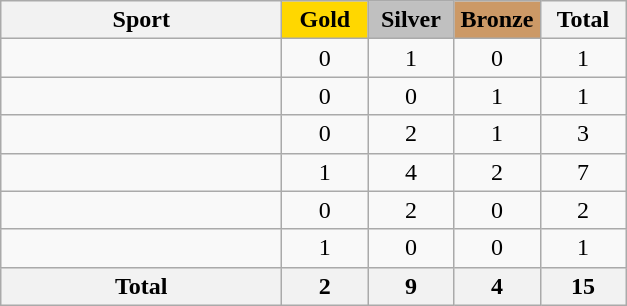<table class="wikitable sortable" style="text-align:center;">
<tr>
<th width=180>Sport</th>
<th scope="col" style="background:gold; width:50px;">Gold</th>
<th scope="col" style="background:silver; width:50px;">Silver</th>
<th scope="col" style="background:#cc9966; width:50px;">Bronze</th>
<th width=50>Total</th>
</tr>
<tr>
<td align=left></td>
<td>0</td>
<td>1</td>
<td>0</td>
<td>1</td>
</tr>
<tr>
<td align=left></td>
<td>0</td>
<td>0</td>
<td>1</td>
<td>1</td>
</tr>
<tr>
<td align=left></td>
<td>0</td>
<td>2</td>
<td>1</td>
<td>3</td>
</tr>
<tr>
<td align=left></td>
<td>1</td>
<td>4</td>
<td>2</td>
<td>7</td>
</tr>
<tr>
<td align=left></td>
<td>0</td>
<td>2</td>
<td>0</td>
<td>2</td>
</tr>
<tr>
<td align=left></td>
<td>1</td>
<td>0</td>
<td>0</td>
<td>1</td>
</tr>
<tr class="sortbottom">
<th>Total</th>
<th>2</th>
<th>9</th>
<th>4</th>
<th>15</th>
</tr>
</table>
